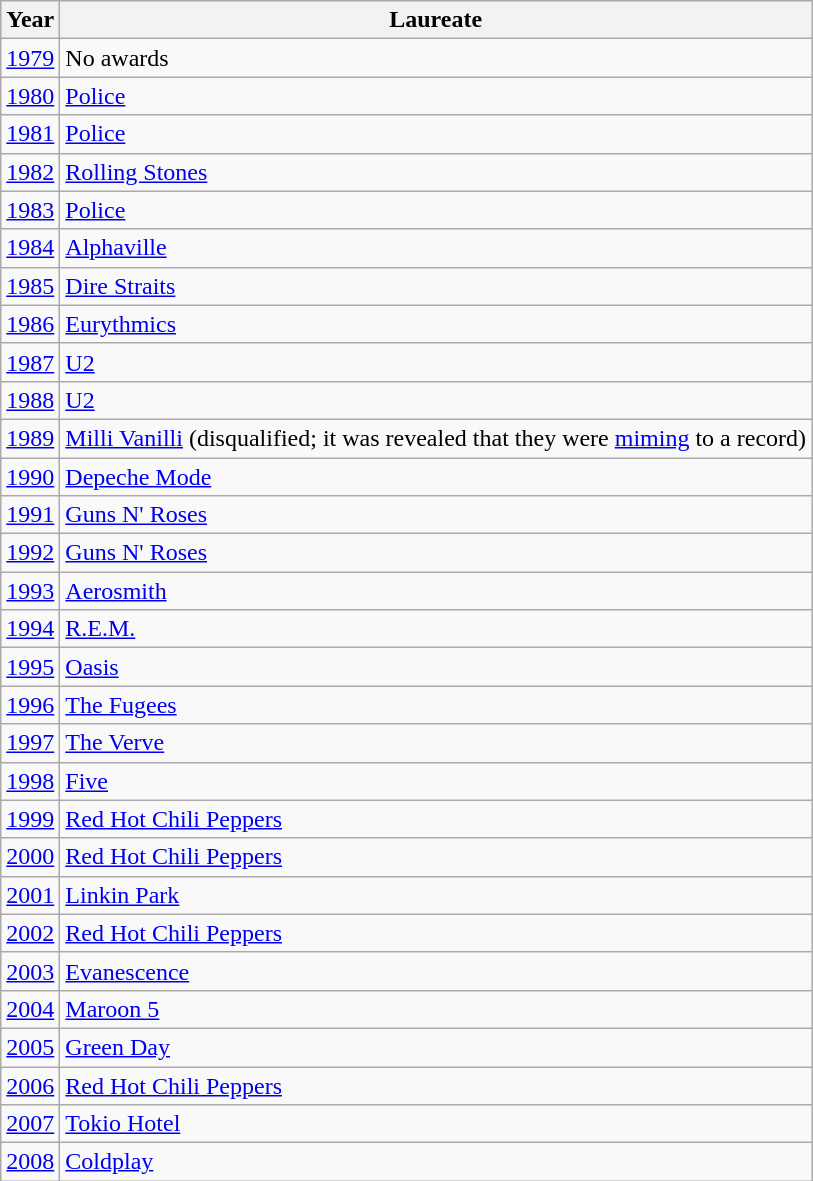<table class="wikitable">
<tr>
<th>Year</th>
<th>Laureate</th>
</tr>
<tr>
<td><a href='#'>1979</a></td>
<td>No awards</td>
</tr>
<tr>
<td><a href='#'>1980</a></td>
<td><a href='#'>Police</a></td>
</tr>
<tr>
<td><a href='#'>1981</a></td>
<td><a href='#'>Police</a></td>
</tr>
<tr>
<td><a href='#'>1982</a></td>
<td><a href='#'>Rolling Stones</a></td>
</tr>
<tr>
<td><a href='#'>1983</a></td>
<td><a href='#'>Police</a></td>
</tr>
<tr>
<td><a href='#'>1984</a></td>
<td><a href='#'>Alphaville</a></td>
</tr>
<tr>
<td><a href='#'>1985</a></td>
<td><a href='#'>Dire Straits</a></td>
</tr>
<tr>
<td><a href='#'>1986</a></td>
<td><a href='#'>Eurythmics</a></td>
</tr>
<tr>
<td><a href='#'>1987</a></td>
<td><a href='#'>U2</a></td>
</tr>
<tr>
<td><a href='#'>1988</a></td>
<td><a href='#'>U2</a></td>
</tr>
<tr>
<td><a href='#'>1989</a></td>
<td><a href='#'>Milli Vanilli</a> (disqualified; it was revealed that they were <a href='#'>miming</a> to a record)</td>
</tr>
<tr>
<td><a href='#'>1990</a></td>
<td><a href='#'>Depeche Mode</a></td>
</tr>
<tr>
<td><a href='#'>1991</a></td>
<td><a href='#'>Guns N' Roses</a></td>
</tr>
<tr>
<td><a href='#'>1992</a></td>
<td><a href='#'>Guns N' Roses</a></td>
</tr>
<tr>
<td><a href='#'>1993</a></td>
<td><a href='#'>Aerosmith</a></td>
</tr>
<tr>
<td><a href='#'>1994</a></td>
<td><a href='#'>R.E.M.</a></td>
</tr>
<tr>
<td><a href='#'>1995</a></td>
<td><a href='#'>Oasis</a></td>
</tr>
<tr>
<td><a href='#'>1996</a></td>
<td><a href='#'>The Fugees</a></td>
</tr>
<tr>
<td><a href='#'>1997</a></td>
<td><a href='#'>The Verve</a></td>
</tr>
<tr>
<td><a href='#'>1998</a></td>
<td><a href='#'>Five</a></td>
</tr>
<tr>
<td><a href='#'>1999</a></td>
<td><a href='#'>Red Hot Chili Peppers</a></td>
</tr>
<tr>
<td><a href='#'>2000</a></td>
<td><a href='#'>Red Hot Chili Peppers</a></td>
</tr>
<tr>
<td><a href='#'>2001</a></td>
<td><a href='#'>Linkin Park</a></td>
</tr>
<tr>
<td><a href='#'>2002</a></td>
<td><a href='#'>Red Hot Chili Peppers</a></td>
</tr>
<tr>
<td><a href='#'>2003</a></td>
<td><a href='#'>Evanescence</a></td>
</tr>
<tr>
<td><a href='#'>2004</a></td>
<td><a href='#'>Maroon 5</a></td>
</tr>
<tr>
<td><a href='#'>2005</a></td>
<td><a href='#'>Green Day</a></td>
</tr>
<tr>
<td><a href='#'>2006</a></td>
<td><a href='#'>Red Hot Chili Peppers</a></td>
</tr>
<tr>
<td><a href='#'>2007</a></td>
<td><a href='#'>Tokio Hotel</a></td>
</tr>
<tr>
<td><a href='#'>2008</a></td>
<td><a href='#'>Coldplay</a></td>
</tr>
</table>
